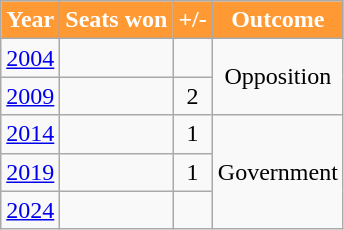<table class="wikitable sortable">
<tr>
<th style="background-color:#FF9933; color:white">Year</th>
<th style="background-color:#FF9933; color:white">Seats won</th>
<th style="background-color:#FF9933; color:white">+/-</th>
<th style="background-color:#FF9933; color:white">Outcome</th>
</tr>
<tr style="text-align:center;">
<td><a href='#'>2004</a></td>
<td></td>
<td></td>
<td rowspan="2">Opposition</td>
</tr>
<tr style="text-align:center;">
<td><a href='#'>2009</a></td>
<td></td>
<td>2</td>
</tr>
<tr style="text-align:center;">
<td><a href='#'>2014</a></td>
<td></td>
<td>1</td>
<td rowspan="3">Government</td>
</tr>
<tr style="text-align:center;">
<td><a href='#'>2019</a></td>
<td></td>
<td>1</td>
</tr>
<tr style="text-align:center;">
<td><a href='#'>2024</a></td>
<td></td>
<td></td>
</tr>
</table>
